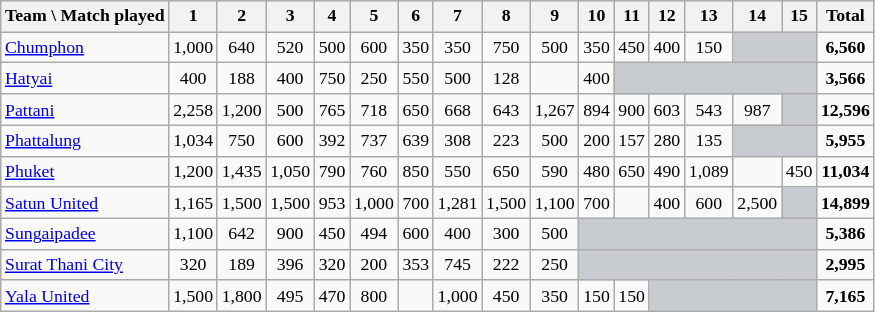<table class="wikitable sortable" style="font-size: 74%; text-align:center;">
<tr>
<th>Team \ Match played</th>
<th align=center>1</th>
<th align=center>2</th>
<th align=center>3</th>
<th align=center>4</th>
<th align=center>5</th>
<th align=center>6</th>
<th align=center>7</th>
<th align=center>8</th>
<th align=center>9</th>
<th align=center>10</th>
<th align=center>11</th>
<th align=center>12</th>
<th align=center>13</th>
<th align=center>14</th>
<th align=center>15</th>
<th align=center>Total</th>
</tr>
<tr align=center>
<td align=left><a href='#'>Chumphon</a></td>
<td>1,000</td>
<td>640</td>
<td>520</td>
<td>500</td>
<td>600</td>
<td>350</td>
<td>350</td>
<td>750</td>
<td>500</td>
<td>350</td>
<td>450</td>
<td>400</td>
<td>150</td>
<td bgcolor="#c8ccd1"  colspan="2"></td>
<td><strong>6,560</strong></td>
</tr>
<tr align=center>
<td align=left><a href='#'>Hatyai</a></td>
<td>400</td>
<td>188</td>
<td>400</td>
<td>750</td>
<td>250</td>
<td>550</td>
<td>500</td>
<td>128</td>
<td></td>
<td>400</td>
<td bgcolor="#c8ccd1"  colspan="5"></td>
<td><strong>3,566</strong></td>
</tr>
<tr align=center>
<td align=left><a href='#'>Pattani</a></td>
<td>2,258</td>
<td>1,200</td>
<td>500</td>
<td>765</td>
<td>718</td>
<td>650</td>
<td>668</td>
<td>643</td>
<td>1,267</td>
<td>894</td>
<td>900</td>
<td>603</td>
<td>543</td>
<td>987</td>
<td bgcolor="#c8ccd1"></td>
<td><strong>12,596</strong></td>
</tr>
<tr align=center>
<td align=left><a href='#'>Phattalung</a></td>
<td>1,034</td>
<td>750</td>
<td>600</td>
<td>392</td>
<td>737</td>
<td>639</td>
<td>308</td>
<td>223</td>
<td>500</td>
<td>200</td>
<td>157</td>
<td>280</td>
<td>135</td>
<td bgcolor="#c8ccd1"  colspan="2"></td>
<td><strong>5,955</strong></td>
</tr>
<tr align=center>
<td align=left><a href='#'>Phuket</a></td>
<td>1,200</td>
<td>1,435</td>
<td>1,050</td>
<td>790</td>
<td>760</td>
<td>850</td>
<td>550</td>
<td>650</td>
<td>590</td>
<td>480</td>
<td>650</td>
<td>490</td>
<td>1,089</td>
<td></td>
<td>450</td>
<td><strong>11,034</strong></td>
</tr>
<tr align=center>
<td align=left><a href='#'>Satun United</a></td>
<td>1,165</td>
<td>1,500</td>
<td>1,500</td>
<td>953</td>
<td>1,000</td>
<td>700</td>
<td>1,281</td>
<td>1,500</td>
<td>1,100</td>
<td>700</td>
<td></td>
<td>400</td>
<td>600</td>
<td>2,500</td>
<td bgcolor="#c8ccd1"></td>
<td><strong>14,899</strong></td>
</tr>
<tr align=center>
<td align=left><a href='#'>Sungaipadee</a></td>
<td>1,100</td>
<td>642</td>
<td>900</td>
<td>450</td>
<td>494</td>
<td>600</td>
<td>400</td>
<td>300</td>
<td>500</td>
<td bgcolor="#c8ccd1"  colspan="6"></td>
<td><strong>5,386</strong></td>
</tr>
<tr align=center>
<td align=left><a href='#'>Surat Thani City</a></td>
<td>320</td>
<td>189</td>
<td>396</td>
<td>320</td>
<td>200</td>
<td>353</td>
<td>745</td>
<td>222</td>
<td>250</td>
<td bgcolor="#c8ccd1"  colspan="6"></td>
<td><strong>2,995</strong></td>
</tr>
<tr align=center>
<td align=left><a href='#'>Yala United</a></td>
<td>1,500</td>
<td>1,800</td>
<td>495</td>
<td>470</td>
<td>800</td>
<td></td>
<td>1,000</td>
<td>450</td>
<td>350</td>
<td>150</td>
<td>150</td>
<td bgcolor="#c8ccd1"  colspan="4"></td>
<td><strong>7,165</strong></td>
</tr>
</table>
